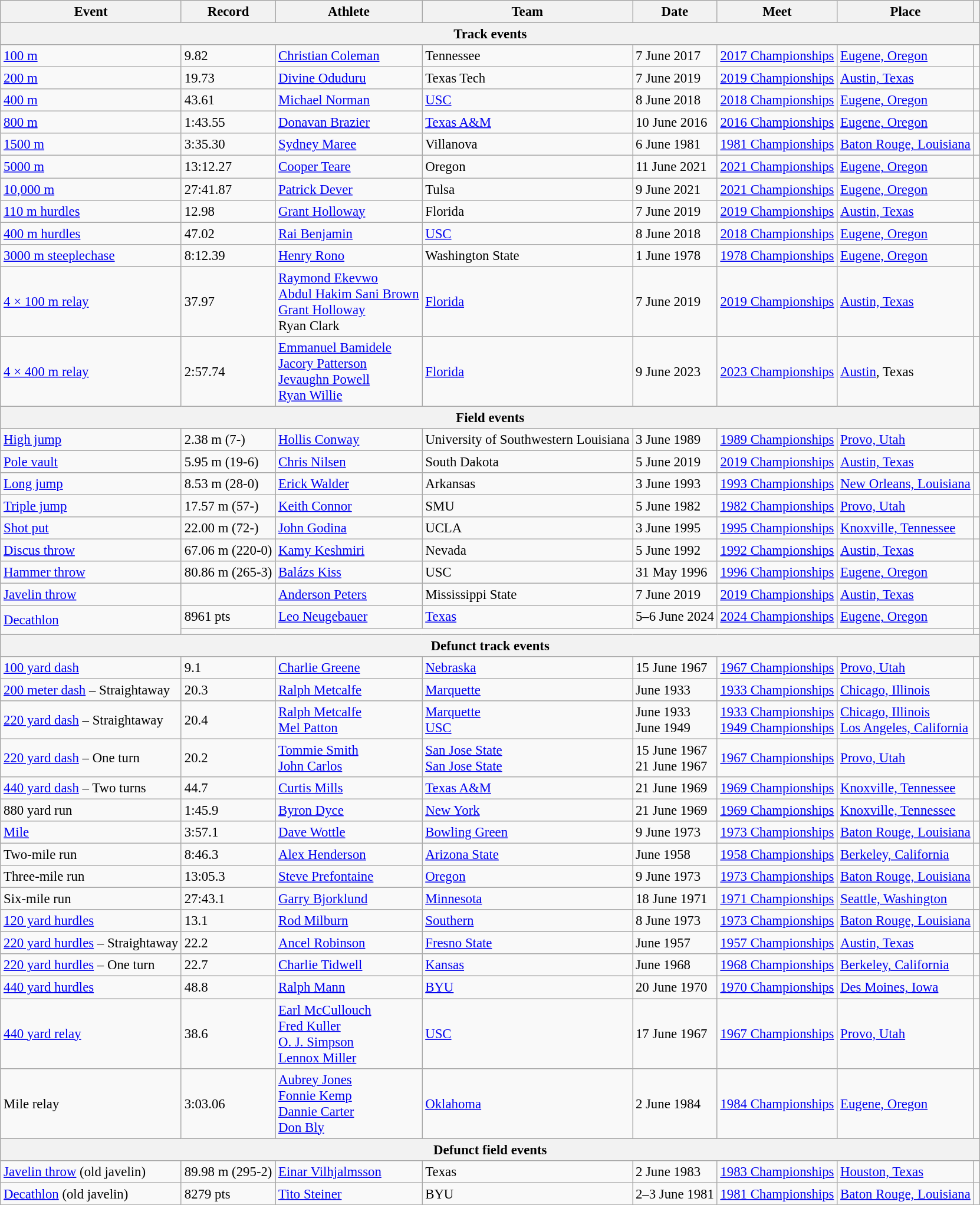<table class="wikitable" style="font-size:95%;">
<tr>
<th>Event</th>
<th>Record</th>
<th>Athlete</th>
<th>Team</th>
<th>Date</th>
<th>Meet</th>
<th>Place</th>
<th></th>
</tr>
<tr>
<th colspan=8 align=center>Track events</th>
</tr>
<tr>
<td><a href='#'>100 m</a></td>
<td>9.82 </td>
<td><a href='#'>Christian Coleman</a></td>
<td>Tennessee</td>
<td>7 June 2017</td>
<td><a href='#'>2017 Championships</a></td>
<td><a href='#'>Eugene, Oregon</a></td>
<td></td>
</tr>
<tr>
<td><a href='#'>200 m</a></td>
<td>19.73 </td>
<td> <a href='#'>Divine Oduduru</a></td>
<td>Texas Tech</td>
<td>7 June 2019</td>
<td><a href='#'>2019 Championships</a></td>
<td><a href='#'>Austin, Texas</a></td>
<td></td>
</tr>
<tr>
<td><a href='#'>400 m</a></td>
<td>43.61</td>
<td><a href='#'>Michael Norman</a></td>
<td><a href='#'>USC</a></td>
<td>8 June 2018</td>
<td><a href='#'>2018 Championships</a></td>
<td><a href='#'>Eugene, Oregon</a></td>
<td></td>
</tr>
<tr>
<td><a href='#'>800 m</a></td>
<td>1:43.55</td>
<td><a href='#'>Donavan Brazier</a></td>
<td><a href='#'>Texas A&M</a></td>
<td>10 June 2016</td>
<td><a href='#'>2016 Championships</a></td>
<td><a href='#'>Eugene, Oregon</a></td>
<td></td>
</tr>
<tr>
<td><a href='#'>1500 m</a></td>
<td>3:35.30</td>
<td> <a href='#'>Sydney Maree</a></td>
<td>Villanova</td>
<td>6 June 1981</td>
<td><a href='#'>1981 Championships</a></td>
<td><a href='#'>Baton Rouge, Louisiana</a></td>
<td></td>
</tr>
<tr>
<td><a href='#'>5000 m</a></td>
<td>13:12.27</td>
<td><a href='#'>Cooper Teare</a></td>
<td>Oregon</td>
<td>11 June 2021</td>
<td><a href='#'>2021 Championships</a></td>
<td><a href='#'>Eugene, Oregon</a></td>
<td></td>
</tr>
<tr>
<td><a href='#'>10,000 m</a></td>
<td>27:41.87</td>
<td> <a href='#'>Patrick Dever</a></td>
<td>Tulsa</td>
<td>9 June 2021</td>
<td><a href='#'>2021 Championships</a></td>
<td><a href='#'>Eugene, Oregon</a></td>
<td></td>
</tr>
<tr>
<td><a href='#'>110 m hurdles</a></td>
<td>12.98</td>
<td><a href='#'>Grant Holloway</a></td>
<td>Florida</td>
<td>7 June 2019</td>
<td><a href='#'>2019 Championships</a></td>
<td><a href='#'>Austin, Texas</a></td>
<td></td>
</tr>
<tr>
<td><a href='#'>400 m hurdles</a></td>
<td>47.02</td>
<td><a href='#'>Rai Benjamin</a></td>
<td><a href='#'>USC</a></td>
<td>8 June 2018</td>
<td><a href='#'>2018 Championships</a></td>
<td><a href='#'>Eugene, Oregon</a></td>
<td></td>
</tr>
<tr>
<td><a href='#'>3000 m steeplechase</a></td>
<td>8:12.39</td>
<td> <a href='#'>Henry Rono</a></td>
<td>Washington State</td>
<td>1 June 1978</td>
<td><a href='#'>1978 Championships</a></td>
<td><a href='#'>Eugene, Oregon</a></td>
<td></td>
</tr>
<tr>
<td><a href='#'>4 × 100 m relay</a></td>
<td>37.97</td>
<td> <a href='#'>Raymond Ekevwo</a><br> <a href='#'>Abdul Hakim Sani Brown</a><br><a href='#'>Grant Holloway</a><br>Ryan Clark</td>
<td><a href='#'>Florida</a></td>
<td>7 June 2019</td>
<td><a href='#'>2019 Championships</a></td>
<td><a href='#'>Austin, Texas</a></td>
<td></td>
</tr>
<tr>
<td><a href='#'>4 × 400 m relay</a></td>
<td>2:57.74</td>
<td> <a href='#'>Emmanuel Bamidele</a><br><a href='#'>Jacory Patterson</a><br> <a href='#'>Jevaughn Powell</a><br><a href='#'>Ryan Willie</a></td>
<td><a href='#'>Florida</a></td>
<td>9 June 2023</td>
<td><a href='#'>2023 Championships</a></td>
<td><a href='#'>Austin</a>, Texas</td>
<td></td>
</tr>
<tr>
<th colspan=8 align=center>Field events</th>
</tr>
<tr>
<td><a href='#'>High jump</a></td>
<td>2.38 m (7-)</td>
<td><a href='#'>Hollis Conway</a></td>
<td>University of Southwestern Louisiana</td>
<td>3 June 1989</td>
<td><a href='#'>1989 Championships</a></td>
<td><a href='#'>Provo, Utah</a></td>
<td></td>
</tr>
<tr>
<td><a href='#'>Pole vault</a></td>
<td>5.95 m (19-6)</td>
<td><a href='#'>Chris Nilsen</a></td>
<td>South Dakota</td>
<td>5 June 2019</td>
<td><a href='#'>2019 Championships</a></td>
<td><a href='#'>Austin, Texas</a></td>
<td></td>
</tr>
<tr>
<td><a href='#'>Long jump</a></td>
<td>8.53 m (28-0)</td>
<td><a href='#'>Erick Walder</a></td>
<td>Arkansas</td>
<td>3 June 1993</td>
<td><a href='#'>1993 Championships</a></td>
<td><a href='#'>New Orleans, Louisiana</a></td>
<td></td>
</tr>
<tr>
<td><a href='#'>Triple jump</a></td>
<td>17.57 m (57-)</td>
<td> <a href='#'>Keith Connor</a></td>
<td>SMU</td>
<td>5 June 1982</td>
<td><a href='#'>1982 Championships</a></td>
<td><a href='#'>Provo, Utah</a></td>
<td></td>
</tr>
<tr>
<td><a href='#'>Shot put</a></td>
<td>22.00 m (72-)</td>
<td><a href='#'>John Godina</a></td>
<td>UCLA</td>
<td>3 June 1995</td>
<td><a href='#'>1995 Championships</a></td>
<td><a href='#'>Knoxville, Tennessee</a></td>
<td></td>
</tr>
<tr>
<td><a href='#'>Discus throw</a></td>
<td>67.06 m (220-0)</td>
<td><a href='#'>Kamy Keshmiri</a></td>
<td>Nevada</td>
<td>5 June 1992</td>
<td><a href='#'>1992 Championships</a></td>
<td><a href='#'>Austin, Texas</a></td>
<td></td>
</tr>
<tr>
<td><a href='#'>Hammer throw</a></td>
<td>80.86 m (265-3)</td>
<td> <a href='#'>Balázs Kiss</a></td>
<td>USC</td>
<td>31 May 1996</td>
<td><a href='#'>1996 Championships</a></td>
<td><a href='#'>Eugene, Oregon</a></td>
<td></td>
</tr>
<tr>
<td><a href='#'>Javelin throw</a></td>
<td></td>
<td> <a href='#'>Anderson Peters</a></td>
<td>Mississippi State</td>
<td>7 June 2019</td>
<td><a href='#'>2019 Championships</a></td>
<td><a href='#'>Austin, Texas</a></td>
<td></td>
</tr>
<tr>
<td rowspan=2><a href='#'>Decathlon</a></td>
<td>8961 pts</td>
<td> <a href='#'>Leo Neugebauer</a></td>
<td><a href='#'>Texas</a></td>
<td>5–6 June 2024</td>
<td><a href='#'>2024 Championships</a></td>
<td><a href='#'>Eugene, Oregon</a></td>
<td></td>
</tr>
<tr>
<td colspan=6></td>
<td></td>
</tr>
<tr>
<th colspan=8 align=center>Defunct track events</th>
</tr>
<tr>
<td><a href='#'>100 yard dash</a></td>
<td>9.1</td>
<td><a href='#'>Charlie Greene</a></td>
<td><a href='#'>Nebraska</a></td>
<td>15 June 1967</td>
<td><a href='#'>1967 Championships</a></td>
<td><a href='#'>Provo, Utah</a></td>
<td></td>
</tr>
<tr>
<td><a href='#'>200 meter dash</a> – Straightaway</td>
<td>20.3</td>
<td><a href='#'>Ralph Metcalfe</a></td>
<td><a href='#'>Marquette</a></td>
<td>June 1933</td>
<td><a href='#'>1933 Championships</a></td>
<td><a href='#'>Chicago, Illinois</a></td>
<td></td>
</tr>
<tr>
<td><a href='#'>220 yard dash</a> – Straightaway</td>
<td>20.4</td>
<td><a href='#'>Ralph Metcalfe</a><br><a href='#'>Mel Patton</a></td>
<td><a href='#'>Marquette</a><br><a href='#'>USC</a></td>
<td>June 1933<br>June 1949</td>
<td><a href='#'>1933 Championships</a><br><a href='#'>1949 Championships</a></td>
<td><a href='#'>Chicago, Illinois</a><br><a href='#'>Los Angeles, California</a></td>
<td></td>
</tr>
<tr>
<td><a href='#'>220 yard dash</a> – One turn</td>
<td>20.2</td>
<td><a href='#'>Tommie Smith</a><br><a href='#'>John Carlos</a></td>
<td><a href='#'>San Jose State</a><br><a href='#'>San Jose State</a></td>
<td>15 June 1967<br>21 June 1967</td>
<td><a href='#'>1967 Championships</a></td>
<td><a href='#'>Provo, Utah</a></td>
<td></td>
</tr>
<tr>
<td><a href='#'>440 yard dash</a> – Two turns</td>
<td>44.7</td>
<td><a href='#'>Curtis Mills</a></td>
<td><a href='#'>Texas A&M</a></td>
<td>21 June 1969</td>
<td><a href='#'>1969 Championships</a></td>
<td><a href='#'>Knoxville, Tennessee</a></td>
<td></td>
</tr>
<tr>
<td>880 yard run</td>
<td>1:45.9</td>
<td> <a href='#'>Byron Dyce</a></td>
<td><a href='#'>New York</a></td>
<td>21 June 1969</td>
<td><a href='#'>1969 Championships</a></td>
<td><a href='#'>Knoxville, Tennessee</a></td>
<td></td>
</tr>
<tr>
<td><a href='#'>Mile</a></td>
<td>3:57.1</td>
<td><a href='#'>Dave Wottle</a></td>
<td><a href='#'>Bowling Green</a></td>
<td>9 June 1973</td>
<td><a href='#'>1973 Championships</a></td>
<td><a href='#'>Baton Rouge, Louisiana</a></td>
<td></td>
</tr>
<tr>
<td>Two-mile run</td>
<td>8:46.3</td>
<td><a href='#'>Alex Henderson</a></td>
<td><a href='#'>Arizona State</a></td>
<td>June 1958</td>
<td><a href='#'>1958 Championships</a></td>
<td><a href='#'>Berkeley, California</a></td>
<td></td>
</tr>
<tr>
<td>Three-mile run</td>
<td>13:05.3</td>
<td><a href='#'>Steve Prefontaine</a></td>
<td><a href='#'>Oregon</a></td>
<td>9 June 1973</td>
<td><a href='#'>1973 Championships</a></td>
<td><a href='#'>Baton Rouge, Louisiana</a></td>
<td></td>
</tr>
<tr>
<td>Six-mile run</td>
<td>27:43.1</td>
<td><a href='#'>Garry Bjorklund</a></td>
<td><a href='#'>Minnesota</a></td>
<td>18 June 1971</td>
<td><a href='#'>1971 Championships</a></td>
<td><a href='#'>Seattle, Washington</a></td>
<td></td>
</tr>
<tr>
<td><a href='#'>120 yard hurdles</a></td>
<td>13.1</td>
<td><a href='#'>Rod Milburn</a></td>
<td><a href='#'>Southern</a></td>
<td>8 June 1973</td>
<td><a href='#'>1973 Championships</a></td>
<td><a href='#'>Baton Rouge, Louisiana</a></td>
<td></td>
</tr>
<tr>
<td><a href='#'>220 yard hurdles</a> – Straightaway</td>
<td>22.2</td>
<td><a href='#'>Ancel Robinson</a></td>
<td><a href='#'>Fresno State</a></td>
<td>June 1957</td>
<td><a href='#'>1957 Championships</a></td>
<td><a href='#'>Austin, Texas</a></td>
<td></td>
</tr>
<tr>
<td><a href='#'>220 yard hurdles</a> – One turn</td>
<td>22.7</td>
<td><a href='#'>Charlie Tidwell</a></td>
<td><a href='#'>Kansas</a></td>
<td>June 1968</td>
<td><a href='#'>1968 Championships</a></td>
<td><a href='#'>Berkeley, California</a></td>
<td></td>
</tr>
<tr>
<td><a href='#'>440 yard hurdles</a></td>
<td>48.8</td>
<td><a href='#'>Ralph Mann</a></td>
<td><a href='#'>BYU</a></td>
<td>20 June 1970</td>
<td><a href='#'>1970 Championships</a></td>
<td><a href='#'>Des Moines, Iowa</a></td>
<td></td>
</tr>
<tr>
<td><a href='#'>440 yard relay</a></td>
<td>38.6</td>
<td><a href='#'>Earl McCullouch</a><br><a href='#'>Fred Kuller</a><br><a href='#'>O. J. Simpson</a><br> <a href='#'>Lennox Miller</a></td>
<td><a href='#'>USC</a></td>
<td>17 June 1967</td>
<td><a href='#'>1967 Championships</a></td>
<td><a href='#'>Provo, Utah</a></td>
<td></td>
</tr>
<tr>
<td>Mile relay</td>
<td>3:03.06</td>
<td><a href='#'>Aubrey Jones</a><br><a href='#'>Fonnie Kemp</a><br><a href='#'>Dannie Carter</a><br><a href='#'>Don Bly</a></td>
<td><a href='#'>Oklahoma</a></td>
<td>2 June 1984</td>
<td><a href='#'>1984 Championships</a></td>
<td><a href='#'>Eugene, Oregon</a></td>
<td></td>
</tr>
<tr>
<th colspan=8 align=center>Defunct field events</th>
</tr>
<tr>
<td><a href='#'>Javelin throw</a> (old javelin)</td>
<td>89.98 m (295-2)</td>
<td> <a href='#'>Einar Vilhjalmsson</a></td>
<td>Texas</td>
<td>2 June 1983</td>
<td><a href='#'>1983 Championships</a></td>
<td><a href='#'>Houston, Texas</a></td>
<td></td>
</tr>
<tr>
<td><a href='#'>Decathlon</a> (old javelin)</td>
<td>8279 pts</td>
<td> <a href='#'>Tito Steiner</a></td>
<td>BYU</td>
<td>2–3 June 1981</td>
<td><a href='#'>1981 Championships</a></td>
<td><a href='#'>Baton Rouge, Louisiana</a></td>
<td></td>
</tr>
</table>
